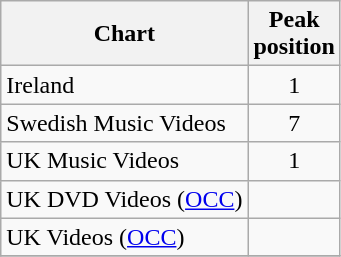<table class="wikitable">
<tr>
<th style="text-align:center;">Chart</th>
<th style="text-align:center;">Peak<br>position</th>
</tr>
<tr>
<td>Ireland</td>
<td style="text-align:center;">1</td>
</tr>
<tr>
<td>Swedish Music Videos</td>
<td style="text-align:center;">7</td>
</tr>
<tr>
<td>UK Music Videos</td>
<td style="text-align:center;">1</td>
</tr>
<tr>
<td>UK DVD Videos (<a href='#'>OCC</a>)</td>
<td></td>
</tr>
<tr>
<td>UK Videos (<a href='#'>OCC</a>)</td>
<td></td>
</tr>
<tr>
</tr>
</table>
